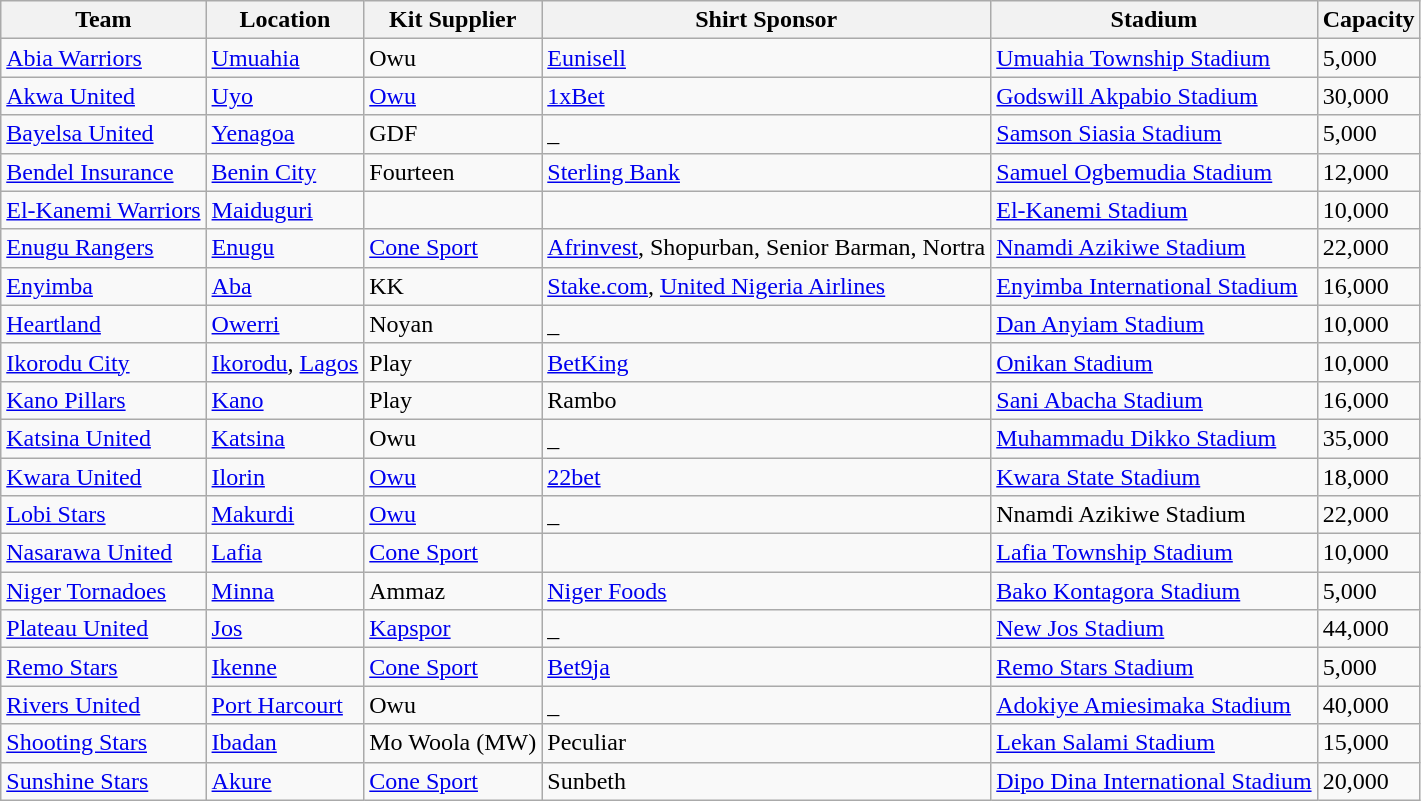<table class="wikitable sortable">
<tr>
<th>Team</th>
<th>Location</th>
<th>Kit Supplier</th>
<th>Shirt Sponsor</th>
<th>Stadium</th>
<th>Capacity</th>
</tr>
<tr>
<td><a href='#'>Abia Warriors</a></td>
<td><a href='#'>Umuahia</a></td>
<td>Owu</td>
<td><a href='#'>Eunisell</a></td>
<td><a href='#'>Umuahia Township Stadium</a><br></td>
<td>5,000<br></td>
</tr>
<tr>
<td><a href='#'>Akwa United</a></td>
<td><a href='#'>Uyo</a></td>
<td><a href='#'>Owu</a></td>
<td><a href='#'>1xBet</a></td>
<td><a href='#'>Godswill Akpabio Stadium</a><br></td>
<td>30,000<br></td>
</tr>
<tr>
<td><a href='#'>Bayelsa United</a></td>
<td><a href='#'>Yenagoa</a></td>
<td>GDF</td>
<td>_</td>
<td><a href='#'>Samson Siasia Stadium</a></td>
<td>5,000</td>
</tr>
<tr>
<td><a href='#'>Bendel Insurance</a></td>
<td><a href='#'>Benin City</a></td>
<td>Fourteen</td>
<td><a href='#'>Sterling Bank</a></td>
<td><a href='#'>Samuel Ogbemudia Stadium</a></td>
<td>12,000</td>
</tr>
<tr>
<td><a href='#'>El-Kanemi Warriors</a></td>
<td><a href='#'>Maiduguri</a></td>
<td></td>
<td></td>
<td><a href='#'>El-Kanemi Stadium</a></td>
<td>10,000</td>
</tr>
<tr>
<td><a href='#'>Enugu Rangers</a></td>
<td><a href='#'>Enugu</a></td>
<td><a href='#'>Cone Sport</a></td>
<td><a href='#'>Afrinvest</a>, Shopurban, Senior Barman, Nortra</td>
<td><a href='#'>Nnamdi Azikiwe Stadium</a></td>
<td>22,000</td>
</tr>
<tr>
<td><a href='#'>Enyimba</a></td>
<td><a href='#'>Aba</a></td>
<td>KK</td>
<td><a href='#'>Stake.com</a>, <a href='#'>United Nigeria Airlines</a></td>
<td><a href='#'>Enyimba International Stadium</a></td>
<td>16,000</td>
</tr>
<tr>
<td><a href='#'>Heartland</a></td>
<td><a href='#'>Owerri</a></td>
<td>Noyan</td>
<td>_</td>
<td><a href='#'>Dan Anyiam Stadium</a></td>
<td>10,000</td>
</tr>
<tr>
<td><a href='#'>Ikorodu City</a></td>
<td><a href='#'>Ikorodu</a>, <a href='#'>Lagos</a></td>
<td>Play</td>
<td><a href='#'>BetKing</a></td>
<td><a href='#'>Onikan Stadium</a></td>
<td>10,000</td>
</tr>
<tr>
<td><a href='#'>Kano Pillars</a></td>
<td><a href='#'>Kano</a></td>
<td>Play</td>
<td>Rambo</td>
<td><a href='#'>Sani Abacha Stadium</a></td>
<td>16,000</td>
</tr>
<tr>
<td><a href='#'>Katsina United</a></td>
<td><a href='#'>Katsina</a></td>
<td>Owu</td>
<td>_</td>
<td><a href='#'>Muhammadu Dikko Stadium</a></td>
<td>35,000</td>
</tr>
<tr>
<td><a href='#'>Kwara United</a></td>
<td><a href='#'>Ilorin</a></td>
<td><a href='#'>Owu</a></td>
<td><a href='#'>22bet</a></td>
<td><a href='#'>Kwara State Stadium</a></td>
<td>18,000</td>
</tr>
<tr>
<td><a href='#'>Lobi Stars</a></td>
<td><a href='#'>Makurdi</a></td>
<td><a href='#'>Owu</a></td>
<td>_</td>
<td>Nnamdi Azikiwe Stadium</td>
<td>22,000</td>
</tr>
<tr>
<td><a href='#'>Nasarawa United</a></td>
<td><a href='#'>Lafia</a></td>
<td><a href='#'>Cone Sport</a></td>
<td></td>
<td><a href='#'>Lafia Township Stadium</a></td>
<td>10,000</td>
</tr>
<tr>
<td><a href='#'>Niger Tornadoes</a></td>
<td><a href='#'>Minna</a></td>
<td>Ammaz</td>
<td><a href='#'>Niger Foods</a></td>
<td><a href='#'>Bako Kontagora Stadium</a></td>
<td>5,000</td>
</tr>
<tr>
<td><a href='#'>Plateau United</a></td>
<td><a href='#'>Jos</a></td>
<td><a href='#'>Kapspor</a></td>
<td>_</td>
<td><a href='#'>New Jos Stadium</a></td>
<td>44,000</td>
</tr>
<tr>
<td><a href='#'>Remo Stars</a></td>
<td><a href='#'>Ikenne</a></td>
<td><a href='#'>Cone Sport</a></td>
<td><a href='#'>Bet9ja</a></td>
<td><a href='#'>Remo Stars Stadium</a></td>
<td>5,000</td>
</tr>
<tr>
<td><a href='#'>Rivers United</a></td>
<td><a href='#'>Port Harcourt</a></td>
<td>Owu</td>
<td>_</td>
<td><a href='#'>Adokiye Amiesimaka Stadium</a></td>
<td>40,000</td>
</tr>
<tr>
<td><a href='#'>Shooting Stars</a></td>
<td><a href='#'>Ibadan</a></td>
<td>Mo Woola (MW)</td>
<td>Peculiar</td>
<td><a href='#'>Lekan Salami Stadium</a></td>
<td>15,000</td>
</tr>
<tr>
<td><a href='#'>Sunshine Stars</a></td>
<td><a href='#'>Akure</a></td>
<td><a href='#'>Cone Sport</a></td>
<td>Sunbeth</td>
<td><a href='#'>Dipo Dina International Stadium</a></td>
<td>20,000</td>
</tr>
</table>
